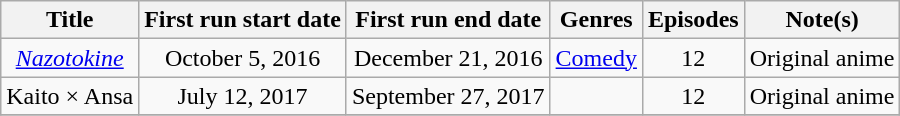<table class="wikitable sortable" style="text-align:center; margin=auto; ">
<tr>
<th scope="col">Title</th>
<th scope="col">First run start date</th>
<th scope="col">First run end date</th>
<th scope="col" class="unsortable">Genres</th>
<th scope="col" class="unsortable">Episodes</th>
<th scope="col" class="unsortable">Note(s)</th>
</tr>
<tr>
<td><em><a href='#'>Nazotokine</a></em></td>
<td>October 5, 2016</td>
<td>December 21, 2016</td>
<td><a href='#'>Comedy</a></td>
<td>12</td>
<td style="text-align:left;">Original anime</td>
</tr>
<tr>
<td>Kaito × Ansa</td>
<td>July 12, 2017</td>
<td>September 27, 2017</td>
<td></td>
<td>12</td>
<td>Original anime</td>
</tr>
<tr>
</tr>
</table>
